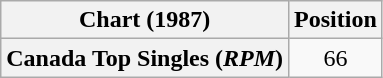<table class="wikitable plainrowheaders" style="text-align:center">
<tr>
<th scope="col">Chart (1987)</th>
<th scope="col">Position</th>
</tr>
<tr>
<th scope="row">Canada Top Singles (<em>RPM</em>)</th>
<td>66</td>
</tr>
</table>
